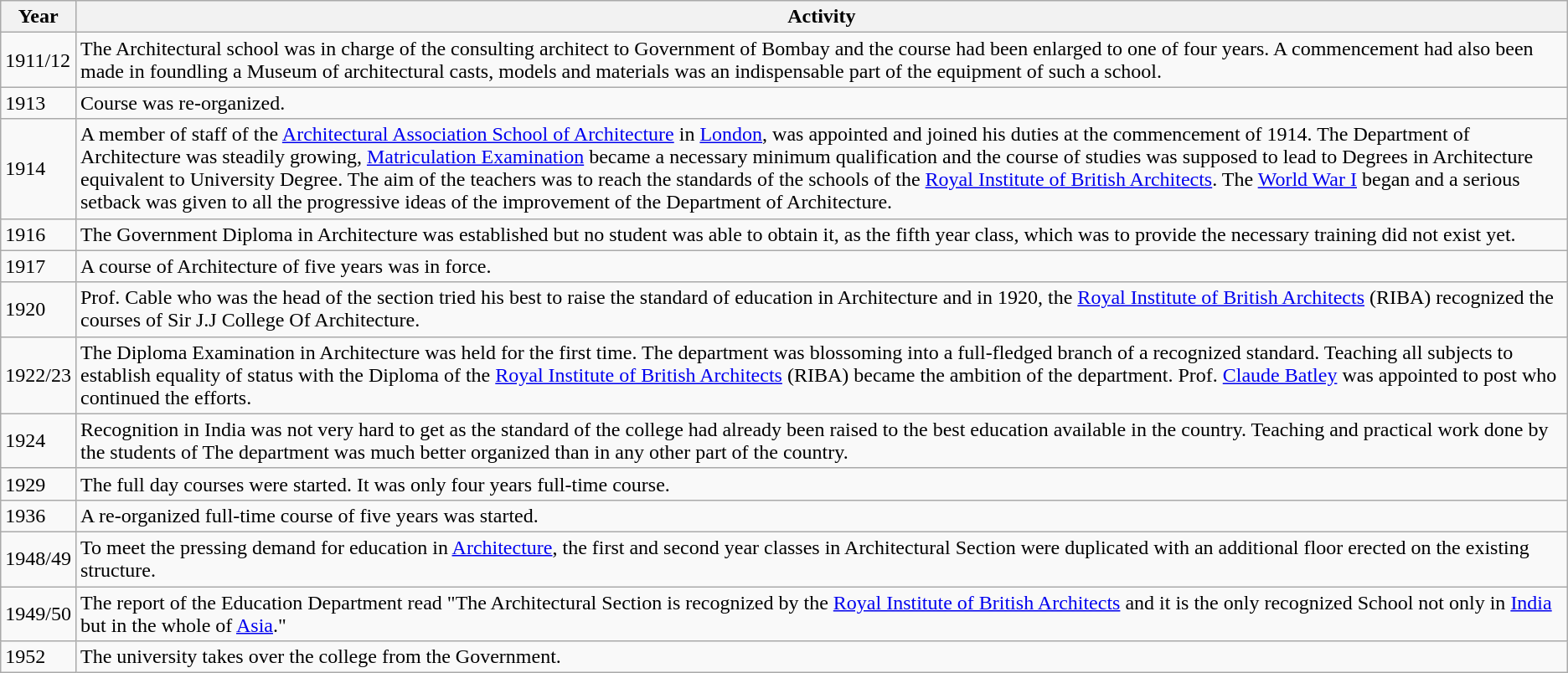<table class="wikitable sortable">
<tr>
<th>Year</th>
<th>Activity</th>
</tr>
<tr>
<td>1911/12</td>
<td>The Architectural school was in charge of the consulting architect to Government of Bombay and the course had been enlarged to one of four years. A commencement had also been made in foundling a Museum of architectural casts, models and materials was an indispensable part of the equipment of such a school.</td>
</tr>
<tr>
<td>1913</td>
<td>Course was re-organized.</td>
</tr>
<tr>
<td>1914</td>
<td>A member of staff of the <a href='#'>Architectural Association School of Architecture</a> in <a href='#'>London</a>, was appointed and joined his duties at the commencement of 1914. The Department of Architecture was steadily growing, <a href='#'>Matriculation Examination</a> became a necessary minimum qualification and the course of studies was supposed to lead to Degrees in Architecture equivalent to University Degree. The aim of the teachers was to reach the standards of the schools of the <a href='#'>Royal Institute of British Architects</a>. The <a href='#'>World War I</a> began and a serious setback was given to all the progressive ideas of the improvement of the Department of Architecture.</td>
</tr>
<tr>
<td>1916</td>
<td>The Government Diploma in Architecture was established but no student was able to obtain it, as the fifth year class, which was to provide the necessary training did not exist yet.</td>
</tr>
<tr>
<td>1917</td>
<td>A course of Architecture of five years was in force.</td>
</tr>
<tr>
<td>1920</td>
<td>Prof. Cable who was the head of the section tried his best to raise the standard of education in Architecture and in 1920, the <a href='#'>Royal Institute of British Architects</a> (RIBA) recognized the courses of Sir J.J College Of Architecture.</td>
</tr>
<tr>
<td>1922/23</td>
<td>The Diploma Examination in Architecture was held for the first time. The department was blossoming into a full-fledged branch of a recognized standard. Teaching all subjects to establish equality of status with the Diploma of the <a href='#'>Royal Institute of British Architects</a> (RIBA) became the ambition of the department. Prof. <a href='#'>Claude Batley</a> was appointed to post who continued the efforts.</td>
</tr>
<tr>
<td>1924</td>
<td>Recognition in India was not very hard to get as the standard of the college had already been raised to the best education available in the country. Teaching and practical work done by the students of The department was much better organized than in any other part of the country.</td>
</tr>
<tr>
<td>1929</td>
<td>The full day courses were started. It was only four years full-time course.</td>
</tr>
<tr>
<td>1936</td>
<td>A re-organized full-time course of five years was started.</td>
</tr>
<tr>
<td>1948/49</td>
<td>To meet the pressing demand for education in <a href='#'>Architecture</a>, the first and second year classes in Architectural Section were duplicated with an additional floor erected on the existing structure.</td>
</tr>
<tr>
<td>1949/50</td>
<td>The report of the Education Department read "The Architectural Section is recognized by the <a href='#'>Royal Institute of British Architects</a> and it is the only recognized School not only in <a href='#'>India</a> but in the whole of <a href='#'>Asia</a>."</td>
</tr>
<tr>
<td>1952</td>
<td>The university takes over the college from the Government.</td>
</tr>
</table>
